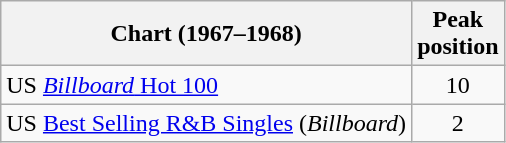<table class="wikitable sortable">
<tr>
<th>Chart (1967–1968)</th>
<th>Peak<br>position</th>
</tr>
<tr>
<td>US <a href='#'><em>Billboard</em> Hot 100</a></td>
<td align="center">10</td>
</tr>
<tr>
<td>US <a href='#'>Best Selling R&B Singles</a> (<em>Billboard</em>)</td>
<td align="center">2</td>
</tr>
</table>
